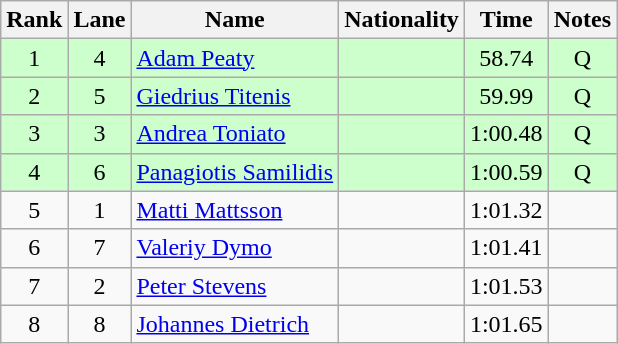<table class="wikitable sortable" style="text-align:center">
<tr>
<th>Rank</th>
<th>Lane</th>
<th>Name</th>
<th>Nationality</th>
<th>Time</th>
<th>Notes</th>
</tr>
<tr bgcolor=ccffcc>
<td>1</td>
<td>4</td>
<td align=left><a href='#'>Adam Peaty</a></td>
<td align=left></td>
<td>58.74</td>
<td>Q</td>
</tr>
<tr bgcolor=ccffcc>
<td>2</td>
<td>5</td>
<td align=left><a href='#'>Giedrius Titenis</a></td>
<td align=left></td>
<td>59.99</td>
<td>Q</td>
</tr>
<tr bgcolor=ccffcc>
<td>3</td>
<td>3</td>
<td align=left><a href='#'>Andrea Toniato</a></td>
<td align=left></td>
<td>1:00.48</td>
<td>Q</td>
</tr>
<tr bgcolor=ccffcc>
<td>4</td>
<td>6</td>
<td align=left><a href='#'>Panagiotis Samilidis</a></td>
<td align=left></td>
<td>1:00.59</td>
<td>Q</td>
</tr>
<tr>
<td>5</td>
<td>1</td>
<td align=left><a href='#'>Matti Mattsson</a></td>
<td align=left></td>
<td>1:01.32</td>
<td></td>
</tr>
<tr>
<td>6</td>
<td>7</td>
<td align=left><a href='#'>Valeriy Dymo</a></td>
<td align=left></td>
<td>1:01.41</td>
<td></td>
</tr>
<tr>
<td>7</td>
<td>2</td>
<td align=left><a href='#'>Peter Stevens</a></td>
<td align=left></td>
<td>1:01.53</td>
<td></td>
</tr>
<tr>
<td>8</td>
<td>8</td>
<td align=left><a href='#'>Johannes Dietrich</a></td>
<td align=left></td>
<td>1:01.65</td>
<td></td>
</tr>
</table>
